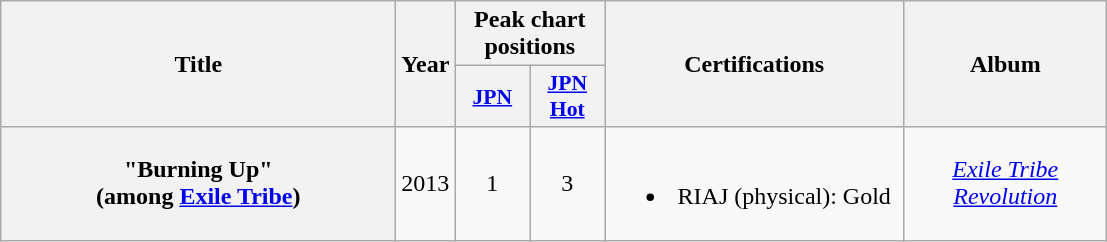<table class="wikitable plainrowheaders" style="text-align:center;">
<tr>
<th scope="col" rowspan="2" style="width:16em;">Title</th>
<th scope="col" rowspan="2" style="width:2em;">Year</th>
<th scope="col" colspan="2">Peak chart positions</th>
<th scope="col" rowspan="2" style="width:12em;">Certifications</th>
<th scope="col" rowspan="2" style="width:8em;">Album</th>
</tr>
<tr>
<th scope="col" style="width:3em;font-size:90%;"><a href='#'>JPN</a><br></th>
<th scope="col" style="width:3em;font-size:90%;"><a href='#'>JPN Hot</a><br></th>
</tr>
<tr>
<th scope="row">"Burning Up"<br><span>(among <a href='#'>Exile Tribe</a>)</span></th>
<td>2013</td>
<td>1</td>
<td>3</td>
<td><br><ul><li>RIAJ <span>(physical)</span>: Gold</li></ul></td>
<td><em><a href='#'>Exile Tribe Revolution</a></em></td>
</tr>
</table>
